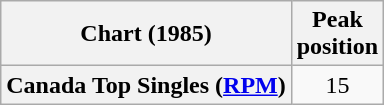<table class="wikitable sortable plainrowheaders" style="text-align:center">
<tr>
<th scope="col">Chart (1985)</th>
<th scope="col">Peak<br>position</th>
</tr>
<tr>
<th scope="row">Canada Top Singles (<a href='#'>RPM</a>)</th>
<td>15</td>
</tr>
</table>
